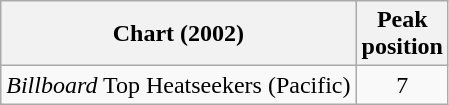<table class="wikitable sortable">
<tr>
<th>Chart (2002)</th>
<th>Peak<br>position</th>
</tr>
<tr>
<td><em>Billboard</em> Top Heatseekers (Pacific)</td>
<td align=center>7</td>
</tr>
</table>
